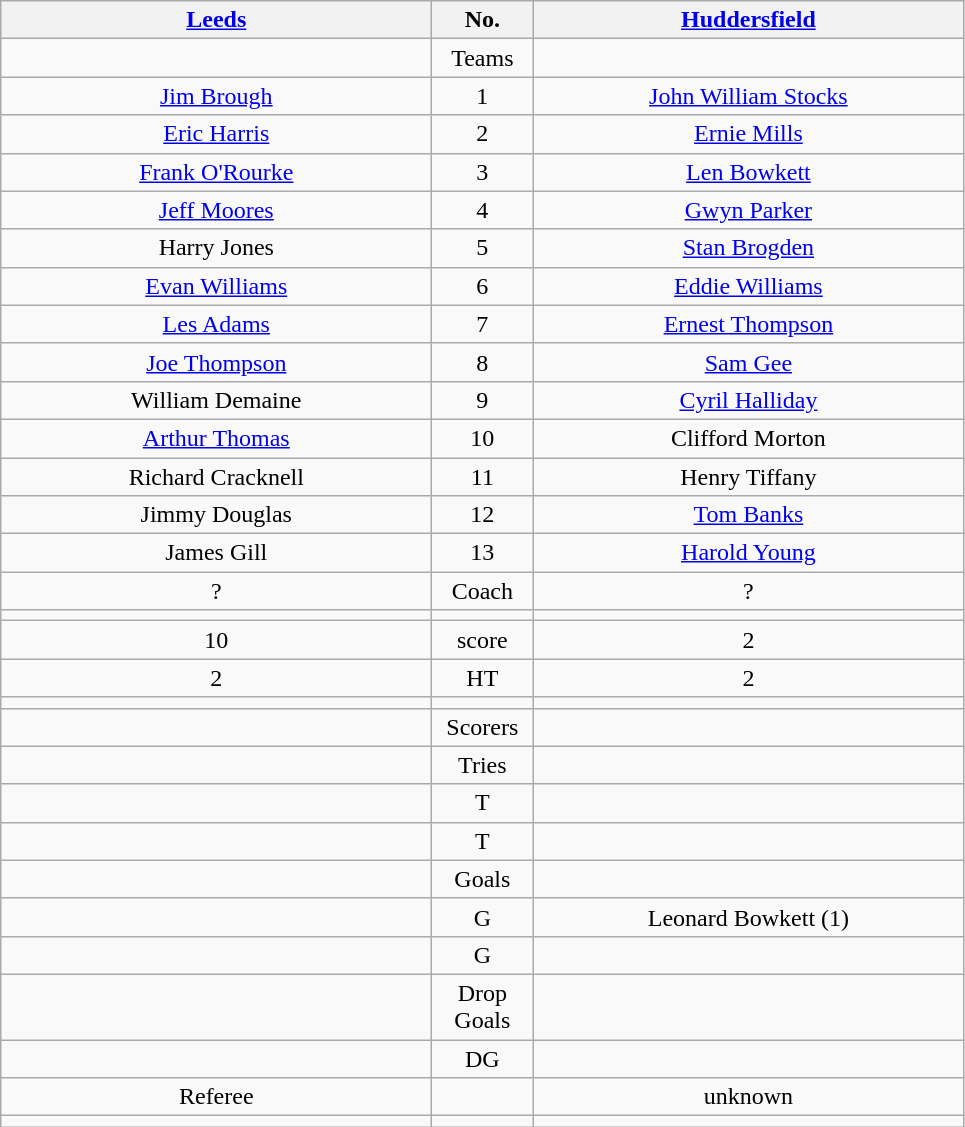<table class="wikitable" style="text-align:center;">
<tr>
<th width=280 abbr=winner><a href='#'>Leeds</a></th>
<th width=60 abbr="Number">No.</th>
<th width=280 abbr=runner-up><a href='#'>Huddersfield</a></th>
</tr>
<tr>
<td></td>
<td>Teams</td>
<td></td>
</tr>
<tr>
<td><a href='#'>Jim Brough</a></td>
<td>1</td>
<td><a href='#'>John William Stocks</a></td>
</tr>
<tr>
<td><a href='#'>Eric Harris</a></td>
<td>2</td>
<td><a href='#'>Ernie Mills</a></td>
</tr>
<tr>
<td><a href='#'>Frank O'Rourke</a></td>
<td>3</td>
<td><a href='#'>Len Bowkett</a></td>
</tr>
<tr>
<td><a href='#'>Jeff Moores</a></td>
<td>4</td>
<td><a href='#'>Gwyn Parker</a></td>
</tr>
<tr>
<td>Harry Jones</td>
<td>5</td>
<td><a href='#'>Stan Brogden</a></td>
</tr>
<tr>
<td><a href='#'>Evan Williams</a></td>
<td>6</td>
<td><a href='#'>Eddie Williams</a></td>
</tr>
<tr>
<td><a href='#'>Les Adams</a></td>
<td>7</td>
<td><a href='#'>Ernest Thompson</a></td>
</tr>
<tr>
<td><a href='#'>Joe Thompson</a></td>
<td>8</td>
<td><a href='#'>Sam Gee</a></td>
</tr>
<tr>
<td>William Demaine</td>
<td>9</td>
<td><a href='#'>Cyril Halliday</a></td>
</tr>
<tr>
<td><a href='#'>Arthur Thomas</a></td>
<td>10</td>
<td>Clifford Morton</td>
</tr>
<tr>
<td>Richard Cracknell</td>
<td>11</td>
<td>Henry Tiffany</td>
</tr>
<tr>
<td>Jimmy Douglas</td>
<td>12</td>
<td><a href='#'>Tom Banks</a></td>
</tr>
<tr>
<td>James Gill</td>
<td>13</td>
<td><a href='#'>Harold Young</a></td>
</tr>
<tr>
<td>?</td>
<td>Coach</td>
<td>?</td>
</tr>
<tr>
<td></td>
<td></td>
<td></td>
</tr>
<tr>
<td>10</td>
<td>score</td>
<td>2</td>
</tr>
<tr>
<td>2</td>
<td>HT</td>
<td>2</td>
</tr>
<tr>
<td></td>
<td></td>
<td></td>
</tr>
<tr>
<td></td>
<td>Scorers</td>
<td></td>
</tr>
<tr>
<td></td>
<td>Tries</td>
<td></td>
</tr>
<tr>
<td></td>
<td>T</td>
<td></td>
</tr>
<tr>
<td></td>
<td>T</td>
<td></td>
</tr>
<tr>
<td></td>
<td>Goals</td>
<td></td>
</tr>
<tr>
<td></td>
<td>G</td>
<td>Leonard Bowkett (1)</td>
</tr>
<tr>
<td></td>
<td>G</td>
<td></td>
</tr>
<tr>
<td></td>
<td>Drop Goals</td>
<td></td>
</tr>
<tr>
<td></td>
<td>DG</td>
<td></td>
</tr>
<tr>
<td>Referee</td>
<td></td>
<td>unknown</td>
</tr>
<tr>
<td></td>
<td></td>
<td></td>
</tr>
</table>
